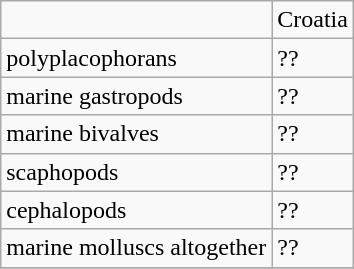<table class="wikitable">
<tr>
<td></td>
<td>Croatia</td>
</tr>
<tr>
<td>polyplacophorans</td>
<td>??</td>
</tr>
<tr>
<td>marine gastropods</td>
<td>??</td>
</tr>
<tr>
<td>marine bivalves</td>
<td>??</td>
</tr>
<tr>
<td>scaphopods</td>
<td>??</td>
</tr>
<tr>
<td>cephalopods</td>
<td>??</td>
</tr>
<tr>
<td>marine molluscs altogether</td>
<td>??</td>
</tr>
<tr>
</tr>
</table>
